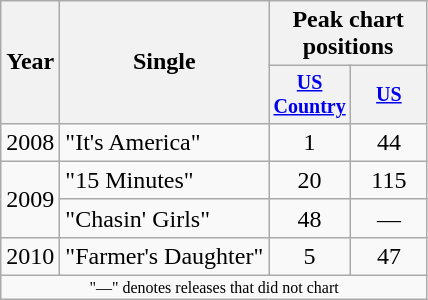<table class="wikitable" style="text-align:center;">
<tr>
<th rowspan="2">Year</th>
<th rowspan="2">Single</th>
<th colspan="2">Peak chart<br>positions</th>
</tr>
<tr style="font-size:smaller;">
<th style="width:45px;"><a href='#'>US Country</a></th>
<th style="width:45px;"><a href='#'>US</a></th>
</tr>
<tr>
<td>2008</td>
<td style="text-align:left;">"It's America"</td>
<td>1</td>
<td>44</td>
</tr>
<tr>
<td rowspan="2">2009</td>
<td style="text-align:left;">"15 Minutes"</td>
<td>20</td>
<td>115</td>
</tr>
<tr>
<td style="text-align:left;">"Chasin' Girls"</td>
<td>48</td>
<td>—</td>
</tr>
<tr>
<td>2010</td>
<td style="text-align:left;">"Farmer's Daughter"</td>
<td>5</td>
<td>47</td>
</tr>
<tr>
<td colspan="10" style="font-size:8pt">"—" denotes releases that did not chart</td>
</tr>
</table>
